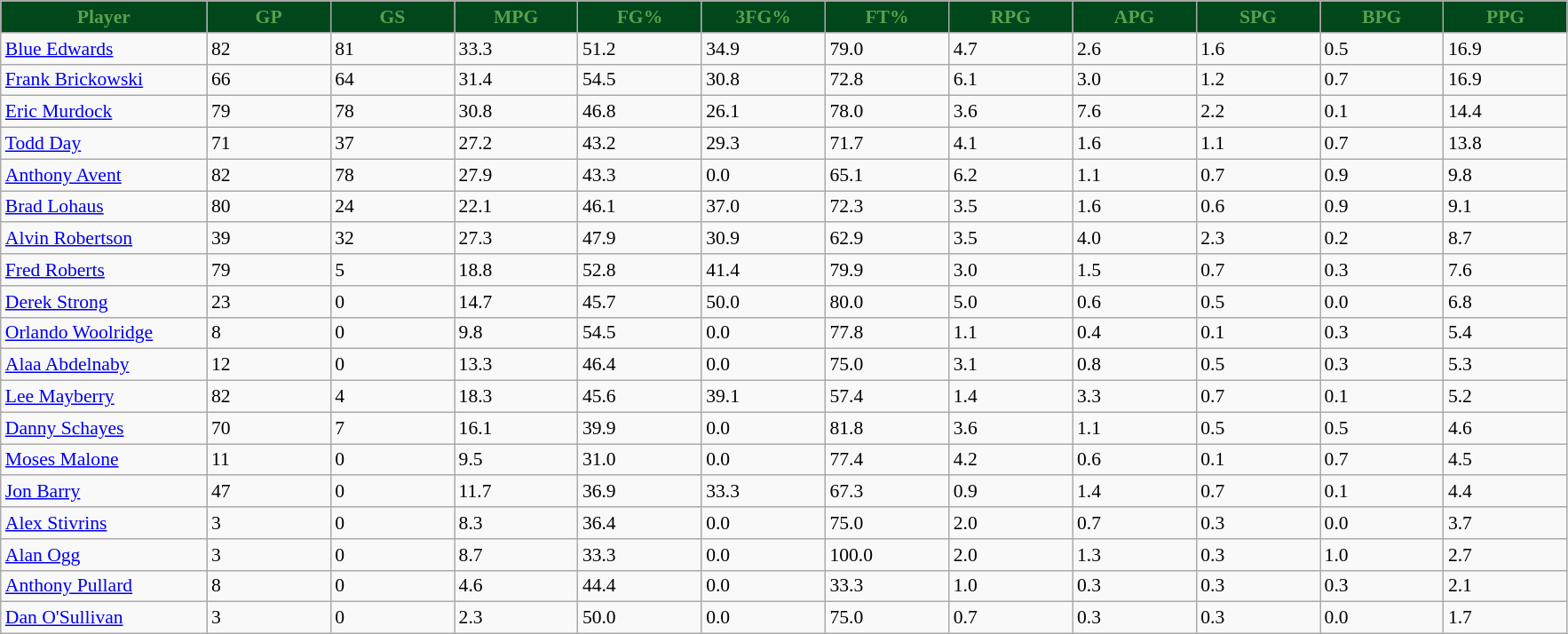<table class="wikitable sortable" style="font-size: 90%">
<tr>
<th style="background:#00471B; color:#59A04F" width="10%">Player</th>
<th style="background:#00471B; color:#59A04F" width="6%">GP</th>
<th style="background:#00471B; color:#59A04F" width="6%">GS</th>
<th style="background:#00471B; color:#59A04F" width="6%">MPG</th>
<th style="background:#00471B; color:#59A04F" width="6%">FG%</th>
<th style="background:#00471B; color:#59A04F" width="6%">3FG%</th>
<th style="background:#00471B; color:#59A04F" width="6%">FT%</th>
<th style="background:#00471B; color:#59A04F" width="6%">RPG</th>
<th style="background:#00471B; color:#59A04F" width="6%">APG</th>
<th style="background:#00471B; color:#59A04F" width="6%">SPG</th>
<th style="background:#00471B; color:#59A04F" width="6%">BPG</th>
<th style="background:#00471B; color:#59A04F" width="6%">PPG</th>
</tr>
<tr>
<td><a href='#'>Blue Edwards</a></td>
<td>82</td>
<td>81</td>
<td>33.3</td>
<td>51.2</td>
<td>34.9</td>
<td>79.0</td>
<td>4.7</td>
<td>2.6</td>
<td>1.6</td>
<td>0.5</td>
<td>16.9</td>
</tr>
<tr>
<td><a href='#'>Frank Brickowski</a></td>
<td>66</td>
<td>64</td>
<td>31.4</td>
<td>54.5</td>
<td>30.8</td>
<td>72.8</td>
<td>6.1</td>
<td>3.0</td>
<td>1.2</td>
<td>0.7</td>
<td>16.9</td>
</tr>
<tr>
<td><a href='#'>Eric Murdock</a></td>
<td>79</td>
<td>78</td>
<td>30.8</td>
<td>46.8</td>
<td>26.1</td>
<td>78.0</td>
<td>3.6</td>
<td>7.6</td>
<td>2.2</td>
<td>0.1</td>
<td>14.4</td>
</tr>
<tr>
<td><a href='#'>Todd Day</a></td>
<td>71</td>
<td>37</td>
<td>27.2</td>
<td>43.2</td>
<td>29.3</td>
<td>71.7</td>
<td>4.1</td>
<td>1.6</td>
<td>1.1</td>
<td>0.7</td>
<td>13.8</td>
</tr>
<tr>
<td><a href='#'>Anthony Avent</a></td>
<td>82</td>
<td>78</td>
<td>27.9</td>
<td>43.3</td>
<td>0.0</td>
<td>65.1</td>
<td>6.2</td>
<td>1.1</td>
<td>0.7</td>
<td>0.9</td>
<td>9.8</td>
</tr>
<tr>
<td><a href='#'>Brad Lohaus</a></td>
<td>80</td>
<td>24</td>
<td>22.1</td>
<td>46.1</td>
<td>37.0</td>
<td>72.3</td>
<td>3.5</td>
<td>1.6</td>
<td>0.6</td>
<td>0.9</td>
<td>9.1</td>
</tr>
<tr>
<td><a href='#'>Alvin Robertson</a></td>
<td>39</td>
<td>32</td>
<td>27.3</td>
<td>47.9</td>
<td>30.9</td>
<td>62.9</td>
<td>3.5</td>
<td>4.0</td>
<td>2.3</td>
<td>0.2</td>
<td>8.7</td>
</tr>
<tr>
<td><a href='#'>Fred Roberts</a></td>
<td>79</td>
<td>5</td>
<td>18.8</td>
<td>52.8</td>
<td>41.4</td>
<td>79.9</td>
<td>3.0</td>
<td>1.5</td>
<td>0.7</td>
<td>0.3</td>
<td>7.6</td>
</tr>
<tr>
<td><a href='#'>Derek Strong</a></td>
<td>23</td>
<td>0</td>
<td>14.7</td>
<td>45.7</td>
<td>50.0</td>
<td>80.0</td>
<td>5.0</td>
<td>0.6</td>
<td>0.5</td>
<td>0.0</td>
<td>6.8</td>
</tr>
<tr>
<td><a href='#'>Orlando Woolridge</a></td>
<td>8</td>
<td>0</td>
<td>9.8</td>
<td>54.5</td>
<td>0.0</td>
<td>77.8</td>
<td>1.1</td>
<td>0.4</td>
<td>0.1</td>
<td>0.3</td>
<td>5.4</td>
</tr>
<tr>
<td><a href='#'>Alaa Abdelnaby</a></td>
<td>12</td>
<td>0</td>
<td>13.3</td>
<td>46.4</td>
<td>0.0</td>
<td>75.0</td>
<td>3.1</td>
<td>0.8</td>
<td>0.5</td>
<td>0.3</td>
<td>5.3</td>
</tr>
<tr>
<td><a href='#'>Lee Mayberry</a></td>
<td>82</td>
<td>4</td>
<td>18.3</td>
<td>45.6</td>
<td>39.1</td>
<td>57.4</td>
<td>1.4</td>
<td>3.3</td>
<td>0.7</td>
<td>0.1</td>
<td>5.2</td>
</tr>
<tr>
<td><a href='#'>Danny Schayes</a></td>
<td>70</td>
<td>7</td>
<td>16.1</td>
<td>39.9</td>
<td>0.0</td>
<td>81.8</td>
<td>3.6</td>
<td>1.1</td>
<td>0.5</td>
<td>0.5</td>
<td>4.6</td>
</tr>
<tr>
<td><a href='#'>Moses Malone</a></td>
<td>11</td>
<td>0</td>
<td>9.5</td>
<td>31.0</td>
<td>0.0</td>
<td>77.4</td>
<td>4.2</td>
<td>0.6</td>
<td>0.1</td>
<td>0.7</td>
<td>4.5</td>
</tr>
<tr>
<td><a href='#'>Jon Barry</a></td>
<td>47</td>
<td>0</td>
<td>11.7</td>
<td>36.9</td>
<td>33.3</td>
<td>67.3</td>
<td>0.9</td>
<td>1.4</td>
<td>0.7</td>
<td>0.1</td>
<td>4.4</td>
</tr>
<tr>
<td><a href='#'>Alex Stivrins</a></td>
<td>3</td>
<td>0</td>
<td>8.3</td>
<td>36.4</td>
<td>0.0</td>
<td>75.0</td>
<td>2.0</td>
<td>0.7</td>
<td>0.3</td>
<td>0.0</td>
<td>3.7</td>
</tr>
<tr>
<td><a href='#'>Alan Ogg</a></td>
<td>3</td>
<td>0</td>
<td>8.7</td>
<td>33.3</td>
<td>0.0</td>
<td>100.0</td>
<td>2.0</td>
<td>1.3</td>
<td>0.3</td>
<td>1.0</td>
<td>2.7</td>
</tr>
<tr>
<td><a href='#'>Anthony Pullard</a></td>
<td>8</td>
<td>0</td>
<td>4.6</td>
<td>44.4</td>
<td>0.0</td>
<td>33.3</td>
<td>1.0</td>
<td>0.3</td>
<td>0.3</td>
<td>0.3</td>
<td>2.1</td>
</tr>
<tr>
<td><a href='#'>Dan O'Sullivan</a></td>
<td>3</td>
<td>0</td>
<td>2.3</td>
<td>50.0</td>
<td>0.0</td>
<td>75.0</td>
<td>0.7</td>
<td>0.3</td>
<td>0.3</td>
<td>0.0</td>
<td>1.7</td>
</tr>
</table>
